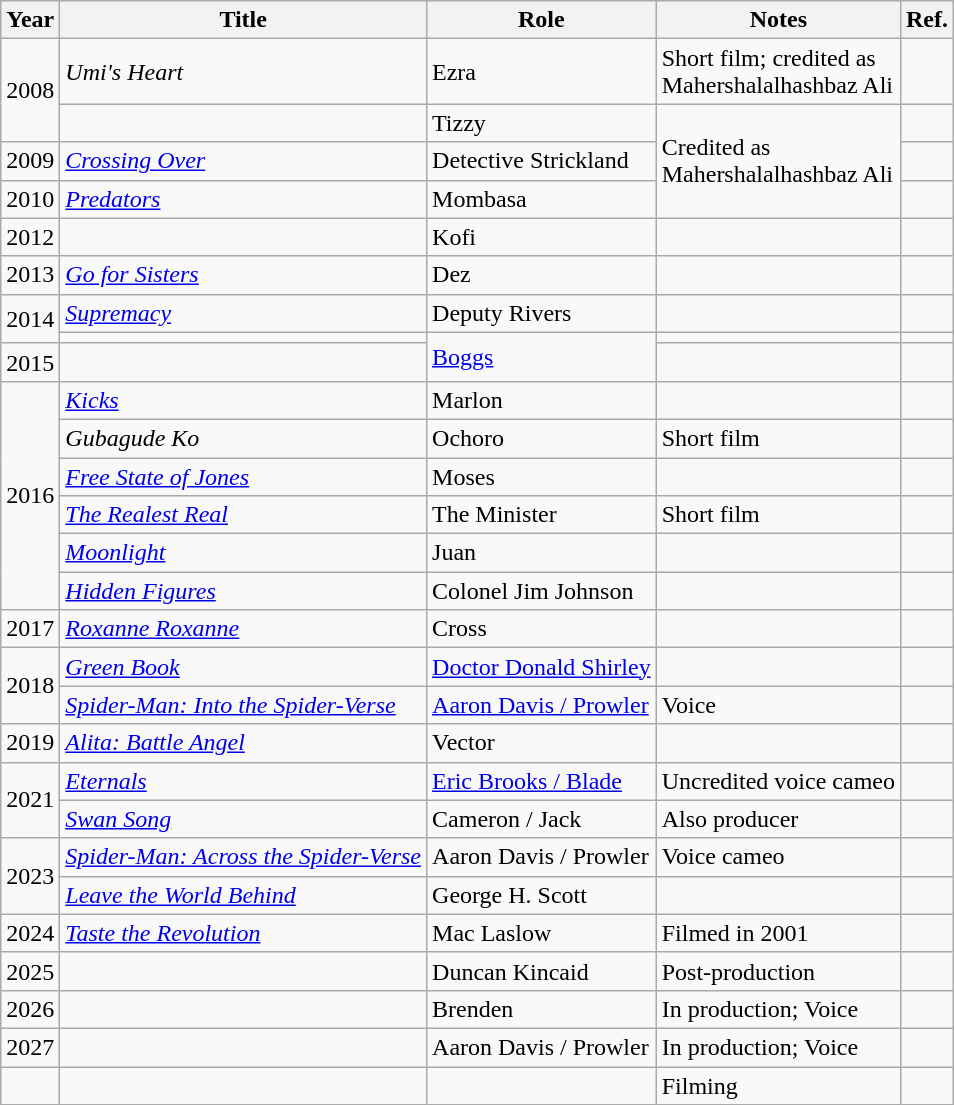<table class="wikitable sortable">
<tr>
<th>Year</th>
<th>Title</th>
<th>Role</th>
<th class="unsortable">Notes</th>
<th>Ref.</th>
</tr>
<tr>
<td rowspan="2">2008</td>
<td><em>Umi's Heart</em></td>
<td>Ezra</td>
<td>Short film; credited as<br>Mahershalalhashbaz Ali</td>
<td></td>
</tr>
<tr>
<td><em></em></td>
<td>Tizzy</td>
<td rowspan="3">Credited as<br>Mahershalalhashbaz Ali</td>
<td></td>
</tr>
<tr>
<td>2009</td>
<td><em><a href='#'>Crossing Over</a></em></td>
<td>Detective Strickland</td>
<td></td>
</tr>
<tr>
<td>2010</td>
<td><em><a href='#'>Predators</a></em></td>
<td>Mombasa</td>
<td></td>
</tr>
<tr>
<td rowspan="1">2012</td>
<td><em></em></td>
<td>Kofi</td>
<td></td>
<td></td>
</tr>
<tr>
<td rowspan="1">2013</td>
<td><em><a href='#'>Go for Sisters</a></em></td>
<td>Dez</td>
<td></td>
<td></td>
</tr>
<tr>
<td rowspan="2">2014</td>
<td><em><a href='#'>Supremacy</a></em></td>
<td>Deputy Rivers</td>
<td></td>
<td></td>
</tr>
<tr>
<td><em></em></td>
<td rowspan="2"><a href='#'>Boggs</a></td>
<td></td>
<td></td>
</tr>
<tr>
<td rowspan="1">2015</td>
<td><em></em></td>
<td></td>
<td></td>
</tr>
<tr>
<td rowspan="6">2016</td>
<td><em><a href='#'>Kicks</a></em></td>
<td>Marlon</td>
<td></td>
<td></td>
</tr>
<tr>
<td><em>Gubagude Ko</em></td>
<td>Ochoro</td>
<td>Short film</td>
<td></td>
</tr>
<tr>
<td><em><a href='#'>Free State of Jones</a></em></td>
<td>Moses</td>
<td></td>
<td></td>
</tr>
<tr>
<td><em><a href='#'>The Realest Real</a></em></td>
<td>The Minister</td>
<td>Short film</td>
<td></td>
</tr>
<tr>
<td><em><a href='#'>Moonlight</a></em></td>
<td>Juan</td>
<td></td>
<td></td>
</tr>
<tr>
<td><em><a href='#'>Hidden Figures</a></em></td>
<td>Colonel Jim Johnson</td>
<td></td>
<td></td>
</tr>
<tr>
<td rowspan="1">2017</td>
<td><em><a href='#'>Roxanne Roxanne</a></em></td>
<td>Cross</td>
<td></td>
<td></td>
</tr>
<tr>
<td rowspan="2">2018</td>
<td><em><a href='#'>Green Book</a></em></td>
<td><a href='#'>Doctor Donald Shirley</a></td>
<td></td>
<td></td>
</tr>
<tr>
<td><em><a href='#'>Spider-Man: Into the Spider-Verse</a></em></td>
<td><a href='#'>Aaron Davis / Prowler</a></td>
<td>Voice</td>
<td></td>
</tr>
<tr>
<td>2019</td>
<td><em><a href='#'>Alita: Battle Angel</a></em></td>
<td>Vector</td>
<td></td>
<td></td>
</tr>
<tr>
<td rowspan="2">2021</td>
<td><em><a href='#'>Eternals</a></em></td>
<td><a href='#'>Eric Brooks / Blade</a></td>
<td>Uncredited voice cameo</td>
<td></td>
</tr>
<tr>
<td><em><a href='#'>Swan Song</a></em></td>
<td>Cameron / Jack</td>
<td>Also producer</td>
<td></td>
</tr>
<tr>
<td rowspan="2">2023</td>
<td><em><a href='#'>Spider-Man: Across the Spider-Verse</a></em></td>
<td>Aaron Davis / Prowler</td>
<td>Voice cameo</td>
<td></td>
</tr>
<tr>
<td><em><a href='#'>Leave the World Behind</a></em></td>
<td>George H. Scott</td>
<td></td>
<td></td>
</tr>
<tr>
<td>2024</td>
<td><em><a href='#'>Taste the Revolution</a></em></td>
<td>Mac Laslow</td>
<td>Filmed in 2001</td>
<td></td>
</tr>
<tr>
<td>2025</td>
<td></td>
<td>Duncan Kincaid</td>
<td>Post-production</td>
<td></td>
</tr>
<tr>
<td>2026</td>
<td></td>
<td>Brenden</td>
<td>In production; Voice</td>
<td></td>
</tr>
<tr>
<td>2027</td>
<td></td>
<td>Aaron Davis / Prowler</td>
<td>In production; Voice</td>
<td></td>
</tr>
<tr>
<td></td>
<td></td>
<td></td>
<td>Filming</td>
<td><br></td>
</tr>
</table>
